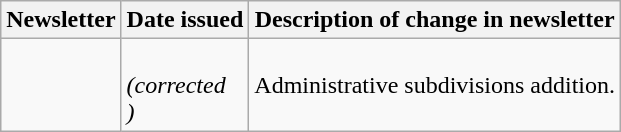<table class="wikitable">
<tr>
<th>Newsletter</th>
<th>Date issued</th>
<th>Description of change in newsletter</th>
</tr>
<tr>
<td id="II-3"></td>
<td><br> <em>(corrected<br> )</em></td>
<td>Administrative subdivisions addition.</td>
</tr>
</table>
